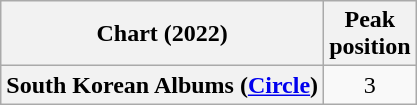<table class="wikitable plainrowheaders" style="text-align:center">
<tr>
<th scope="col">Chart (2022)</th>
<th scope="col">Peak<br>position</th>
</tr>
<tr>
<th scope="row">South Korean Albums (<a href='#'>Circle</a>)</th>
<td>3</td>
</tr>
</table>
